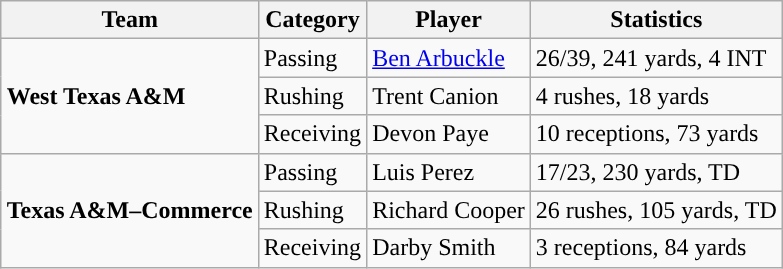<table class="wikitable" style="float: right;">
<tr>
<th>Team</th>
<th>Category</th>
<th>Player</th>
<th>Statistics</th>
</tr>
<tr>
<td rowspan=3><strong>West Texas A&M</strong></td>
<td>Passing</td>
<td><a href='#'>Ben Arbuckle</a></td>
<td>26/39, 241 yards, 4 INT</td>
</tr>
<tr>
<td>Rushing</td>
<td>Trent Canion</td>
<td>4 rushes, 18 yards</td>
</tr>
<tr>
<td>Receiving</td>
<td>Devon Paye</td>
<td>10 receptions, 73 yards</td>
</tr>
<tr>
<td rowspan=3><strong>Texas A&M–Commerce</strong></td>
<td>Passing</td>
<td>Luis Perez</td>
<td>17/23, 230 yards, TD</td>
</tr>
<tr>
<td>Rushing</td>
<td>Richard Cooper</td>
<td>26 rushes, 105 yards, TD</td>
</tr>
<tr>
<td>Receiving</td>
<td>Darby Smith</td>
<td>3 receptions, 84 yards</td>
</tr>
</table>
